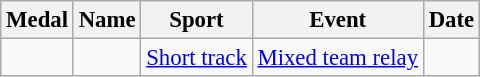<table class="wikitable sortable" style="font-size: 95%">
<tr>
<th>Medal</th>
<th>Name</th>
<th>Sport</th>
<th>Event</th>
<th>Date</th>
</tr>
<tr>
<td></td>
<td></td>
<td><a href='#'>Short track</a></td>
<td><a href='#'>Mixed team relay</a></td>
<td></td>
</tr>
</table>
